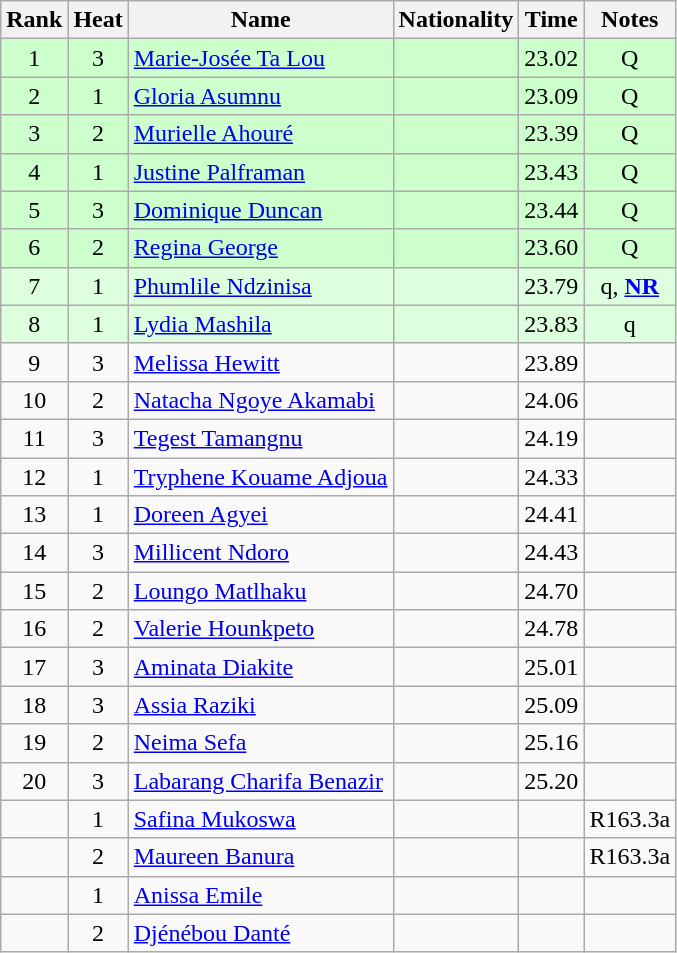<table class="wikitable sortable" style="text-align:center">
<tr>
<th>Rank</th>
<th>Heat</th>
<th>Name</th>
<th>Nationality</th>
<th>Time</th>
<th>Notes</th>
</tr>
<tr bgcolor=ccffcc>
<td>1</td>
<td>3</td>
<td align=left><a href='#'>Marie-Josée Ta Lou</a></td>
<td align=left></td>
<td>23.02</td>
<td>Q</td>
</tr>
<tr bgcolor=ccffcc>
<td>2</td>
<td>1</td>
<td align=left><a href='#'>Gloria Asumnu</a></td>
<td align=left></td>
<td>23.09</td>
<td>Q</td>
</tr>
<tr bgcolor=ccffcc>
<td>3</td>
<td>2</td>
<td align=left><a href='#'>Murielle Ahouré</a></td>
<td align=left></td>
<td>23.39</td>
<td>Q</td>
</tr>
<tr bgcolor=ccffcc>
<td>4</td>
<td>1</td>
<td align=left><a href='#'>Justine Palframan</a></td>
<td align=left></td>
<td>23.43</td>
<td>Q</td>
</tr>
<tr bgcolor=ccffcc>
<td>5</td>
<td>3</td>
<td align=left><a href='#'>Dominique Duncan</a></td>
<td align=left></td>
<td>23.44</td>
<td>Q</td>
</tr>
<tr bgcolor=ccffcc>
<td>6</td>
<td>2</td>
<td align=left><a href='#'>Regina George</a></td>
<td align=left></td>
<td>23.60</td>
<td>Q</td>
</tr>
<tr bgcolor=ddffdd>
<td>7</td>
<td>1</td>
<td align=left><a href='#'>Phumlile Ndzinisa</a></td>
<td align=left></td>
<td>23.79</td>
<td>q, <strong><a href='#'>NR</a></strong></td>
</tr>
<tr bgcolor=ddffdd>
<td>8</td>
<td>1</td>
<td align=left><a href='#'>Lydia Mashila</a></td>
<td align=left></td>
<td>23.83</td>
<td>q</td>
</tr>
<tr>
<td>9</td>
<td>3</td>
<td align=left><a href='#'>Melissa Hewitt</a></td>
<td align=left></td>
<td>23.89</td>
<td></td>
</tr>
<tr>
<td>10</td>
<td>2</td>
<td align=left><a href='#'>Natacha Ngoye Akamabi</a></td>
<td align=left></td>
<td>24.06</td>
<td></td>
</tr>
<tr>
<td>11</td>
<td>3</td>
<td align=left><a href='#'>Tegest Tamangnu</a></td>
<td align=left></td>
<td>24.19</td>
<td></td>
</tr>
<tr>
<td>12</td>
<td>1</td>
<td align=left><a href='#'>Tryphene Kouame Adjoua</a></td>
<td align=left></td>
<td>24.33</td>
<td></td>
</tr>
<tr>
<td>13</td>
<td>1</td>
<td align=left><a href='#'>Doreen Agyei</a></td>
<td align=left></td>
<td>24.41</td>
<td></td>
</tr>
<tr>
<td>14</td>
<td>3</td>
<td align=left><a href='#'>Millicent Ndoro</a></td>
<td align=left></td>
<td>24.43</td>
<td></td>
</tr>
<tr>
<td>15</td>
<td>2</td>
<td align=left><a href='#'>Loungo Matlhaku</a></td>
<td align=left></td>
<td>24.70</td>
<td></td>
</tr>
<tr>
<td>16</td>
<td>2</td>
<td align=left><a href='#'>Valerie Hounkpeto</a></td>
<td align=left></td>
<td>24.78</td>
<td></td>
</tr>
<tr>
<td>17</td>
<td>3</td>
<td align=left><a href='#'>Aminata Diakite</a></td>
<td align=left></td>
<td>25.01</td>
<td></td>
</tr>
<tr>
<td>18</td>
<td>3</td>
<td align=left><a href='#'>Assia Raziki</a></td>
<td align=left></td>
<td>25.09</td>
<td></td>
</tr>
<tr>
<td>19</td>
<td>2</td>
<td align=left><a href='#'>Neima Sefa</a></td>
<td align=left></td>
<td>25.16</td>
<td></td>
</tr>
<tr>
<td>20</td>
<td>3</td>
<td align=left><a href='#'>Labarang Charifa Benazir</a></td>
<td align=left></td>
<td>25.20</td>
<td></td>
</tr>
<tr>
<td></td>
<td>1</td>
<td align=left><a href='#'>Safina Mukoswa</a></td>
<td align=left></td>
<td></td>
<td>R163.3a</td>
</tr>
<tr>
<td></td>
<td>2</td>
<td align=left><a href='#'>Maureen Banura</a></td>
<td align=left></td>
<td></td>
<td>R163.3a</td>
</tr>
<tr>
<td></td>
<td>1</td>
<td align=left><a href='#'>Anissa Emile</a></td>
<td align=left></td>
<td></td>
<td></td>
</tr>
<tr>
<td></td>
<td>2</td>
<td align=left><a href='#'>Djénébou Danté</a></td>
<td align=left></td>
<td></td>
<td></td>
</tr>
</table>
